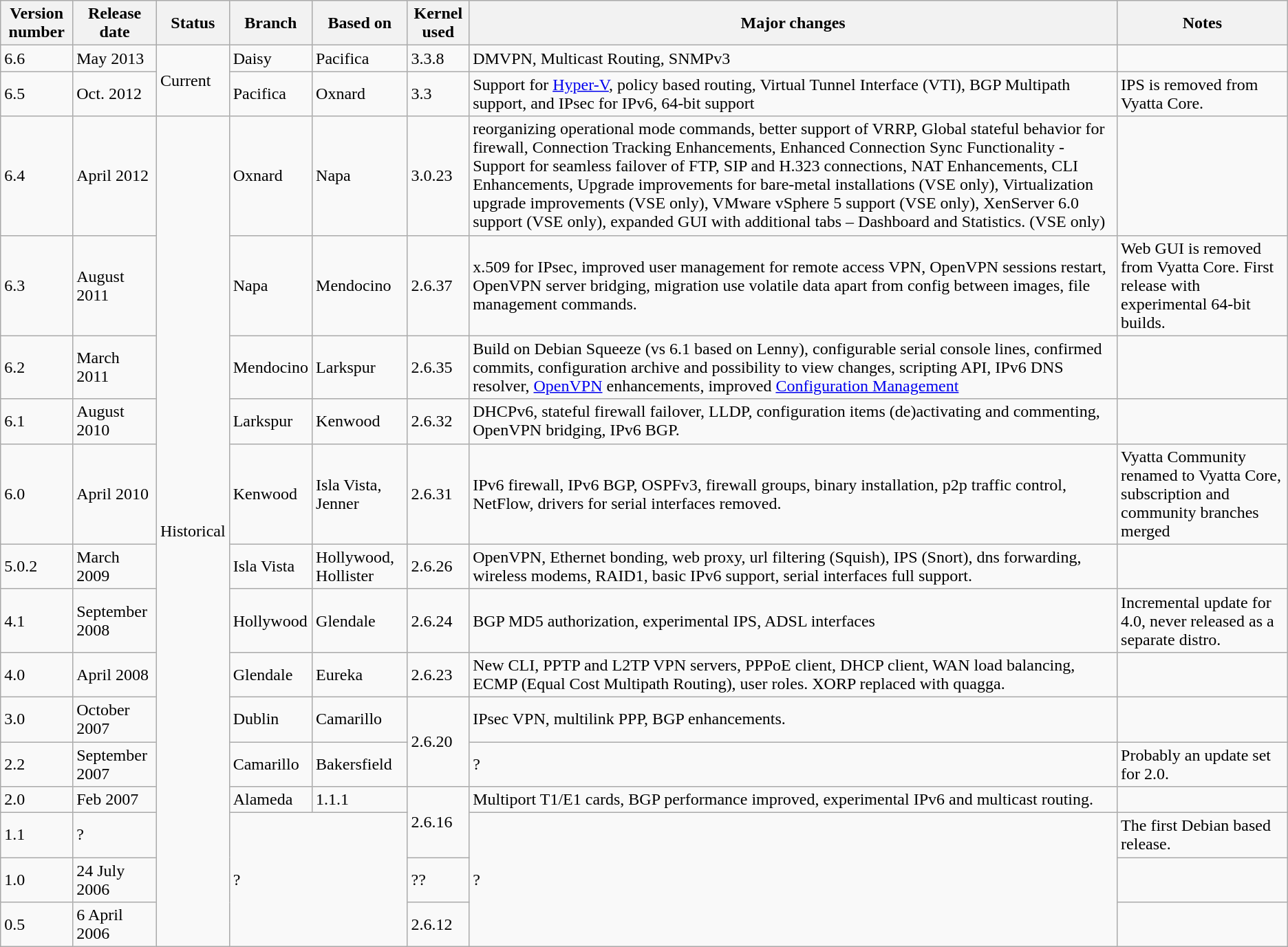<table class="wikitable">
<tr>
<th>Version number</th>
<th>Release date</th>
<th>Status</th>
<th>Branch</th>
<th>Based on</th>
<th>Kernel used</th>
<th>Major changes</th>
<th>Notes</th>
</tr>
<tr>
<td>6.6 </td>
<td>May 2013</td>
<td rowspan="2">Current</td>
<td>Daisy</td>
<td>Pacifica</td>
<td>3.3.8</td>
<td>DMVPN, Multicast Routing, SNMPv3</td>
<td></td>
</tr>
<tr>
<td>6.5</td>
<td>Oct. 2012</td>
<td>Pacifica</td>
<td>Oxnard</td>
<td>3.3</td>
<td>Support for <a href='#'>Hyper-V</a>, policy based routing, Virtual Tunnel Interface (VTI), BGP Multipath support, and IPsec for IPv6, 64-bit support</td>
<td>IPS is removed from Vyatta Core.</td>
</tr>
<tr>
<td>6.4</td>
<td>April 2012</td>
<td rowspan="14">Historical</td>
<td>Oxnard</td>
<td>Napa</td>
<td>3.0.23</td>
<td>reorganizing operational mode commands, better support of VRRP, Global stateful behavior for firewall, Connection Tracking Enhancements, Enhanced Connection Sync Functionality - Support for seamless failover of FTP, SIP and H.323 connections, NAT Enhancements, CLI Enhancements, Upgrade improvements for bare-metal installations (VSE only), Virtualization upgrade improvements (VSE only), VMware vSphere 5 support (VSE only), XenServer 6.0 support (VSE only), expanded GUI with additional tabs – Dashboard and Statistics. (VSE only)</td>
<td></td>
</tr>
<tr>
<td>6.3</td>
<td>August 2011</td>
<td>Napa</td>
<td>Mendocino</td>
<td>2.6.37</td>
<td>x.509 for IPsec, improved user management for remote access VPN, OpenVPN sessions restart, OpenVPN server bridging, migration use volatile data apart from config between images, file management commands.</td>
<td>Web GUI is removed from Vyatta Core. First release with experimental 64-bit builds.</td>
</tr>
<tr>
<td>6.2</td>
<td>March 2011</td>
<td>Mendocino</td>
<td>Larkspur</td>
<td>2.6.35</td>
<td>Build on Debian Squeeze (vs 6.1 based on Lenny), configurable serial console lines, confirmed commits, configuration archive and possibility to view changes, scripting API, IPv6 DNS resolver, <a href='#'>OpenVPN</a> enhancements, improved <a href='#'>Configuration Management</a></td>
<td></td>
</tr>
<tr>
<td>6.1</td>
<td>August 2010</td>
<td>Larkspur</td>
<td>Kenwood</td>
<td>2.6.32</td>
<td>DHCPv6, stateful firewall failover, LLDP, configuration items (de)activating and commenting, OpenVPN bridging, IPv6 BGP.</td>
<td></td>
</tr>
<tr>
<td>6.0</td>
<td>April 2010</td>
<td>Kenwood</td>
<td>Isla Vista, Jenner</td>
<td>2.6.31</td>
<td>IPv6 firewall, IPv6 BGP, OSPFv3, firewall groups, binary installation, p2p traffic control, NetFlow, drivers for serial interfaces removed.</td>
<td>Vyatta Community renamed to Vyatta Core, subscription and community branches merged</td>
</tr>
<tr>
<td>5.0.2</td>
<td>March 2009</td>
<td>Isla Vista</td>
<td>Hollywood, Hollister</td>
<td>2.6.26</td>
<td>OpenVPN, Ethernet bonding, web proxy, url filtering (Squish), IPS (Snort), dns forwarding, wireless modems, RAID1, basic IPv6 support, serial interfaces full support.</td>
<td></td>
</tr>
<tr>
<td>4.1</td>
<td>September 2008</td>
<td>Hollywood</td>
<td>Glendale</td>
<td>2.6.24</td>
<td>BGP MD5 authorization, experimental IPS, ADSL interfaces</td>
<td>Incremental update for 4.0, never released as a separate distro.</td>
</tr>
<tr>
<td>4.0</td>
<td>April 2008</td>
<td>Glendale</td>
<td>Eureka</td>
<td>2.6.23</td>
<td>New CLI, PPTP and L2TP VPN servers, PPPoE client, DHCP client, WAN load balancing, ECMP (Equal Cost Multipath Routing), user roles. 	XORP replaced with quagga.</td>
<td></td>
</tr>
<tr>
<td>3.0</td>
<td>October 2007</td>
<td>Dublin</td>
<td>Camarillo</td>
<td rowspan="2">2.6.20</td>
<td>IPsec VPN, multilink PPP, BGP enhancements.</td>
<td></td>
</tr>
<tr>
<td>2.2</td>
<td>September 2007</td>
<td>Camarillo</td>
<td>Bakersfield</td>
<td>?</td>
<td>Probably an update set for 2.0.</td>
</tr>
<tr>
<td>2.0</td>
<td>Feb 2007</td>
<td>Alameda</td>
<td>1.1.1</td>
<td rowspan="2">2.6.16</td>
<td>Multiport T1/E1 cards, BGP performance improved, experimental IPv6 and multicast routing.</td>
<td></td>
</tr>
<tr>
<td>1.1</td>
<td>?</td>
<td colspan="2" rowspan="3">?</td>
<td rowspan="3">?</td>
<td>The first Debian based release.</td>
</tr>
<tr>
<td>1.0</td>
<td>24 July 2006</td>
<td>??</td>
<td></td>
</tr>
<tr>
<td>0.5</td>
<td>6 April 2006</td>
<td>2.6.12</td>
<td></td>
</tr>
</table>
